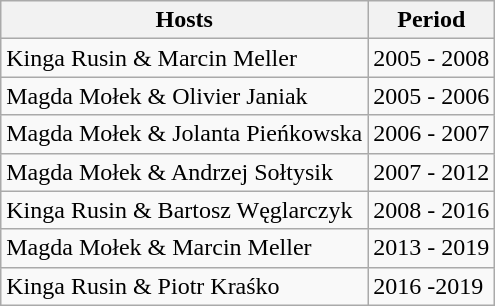<table class="wikitable">
<tr>
<th>Hosts</th>
<th>Period</th>
</tr>
<tr>
<td>Kinga Rusin & Marcin Meller</td>
<td>2005 - 2008</td>
</tr>
<tr>
<td>Magda Mołek & Olivier Janiak</td>
<td>2005 - 2006</td>
</tr>
<tr>
<td>Magda Mołek & Jolanta Pieńkowska</td>
<td>2006 - 2007</td>
</tr>
<tr>
<td>Magda Mołek & Andrzej Sołtysik</td>
<td>2007 - 2012</td>
</tr>
<tr>
<td>Kinga Rusin & Bartosz Węglarczyk</td>
<td>2008 - 2016</td>
</tr>
<tr>
<td>Magda Mołek & Marcin Meller</td>
<td>2013 - 2019</td>
</tr>
<tr>
<td>Kinga Rusin & Piotr Kraśko</td>
<td>2016 -2019</td>
</tr>
</table>
